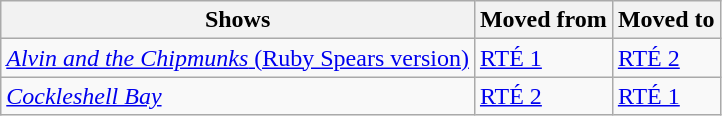<table class="wikitable">
<tr>
<th>Shows</th>
<th>Moved from</th>
<th>Moved to</th>
</tr>
<tr>
<td> <a href='#'><em>Alvin and the Chipmunks</em> (Ruby Spears version)</a></td>
<td><a href='#'>RTÉ 1</a></td>
<td><a href='#'>RTÉ 2</a></td>
</tr>
<tr>
<td> <em><a href='#'>Cockleshell Bay</a></em></td>
<td><a href='#'>RTÉ 2</a></td>
<td><a href='#'>RTÉ 1</a></td>
</tr>
</table>
